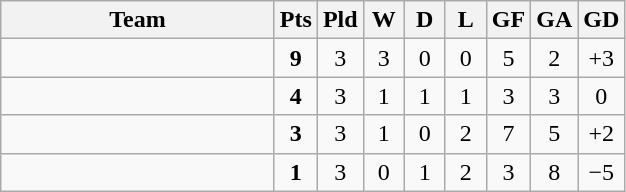<table class="wikitable" style="text-align:center;">
<tr>
<th width=175>Team</th>
<th width=20 abbr="Points">Pts</th>
<th width=20 abbr="Played">Pld</th>
<th width=20 abbr="Won">W</th>
<th width=20 abbr="Drawn">D</th>
<th width=20 abbr="Lost">L</th>
<th width=20 abbr="Goals for">GF</th>
<th width=20 abbr="Goals against">GA</th>
<th width=20 abbr="Goal difference">GD</th>
</tr>
<tr>
<td style="text-align:left;"></td>
<td><strong>9</strong></td>
<td>3</td>
<td>3</td>
<td>0</td>
<td>0</td>
<td>5</td>
<td>2</td>
<td>+3</td>
</tr>
<tr>
<td style="text-align:left;"></td>
<td><strong>4</strong></td>
<td>3</td>
<td>1</td>
<td>1</td>
<td>1</td>
<td>3</td>
<td>3</td>
<td>0</td>
</tr>
<tr>
<td style="text-align:left;"></td>
<td><strong>3</strong></td>
<td>3</td>
<td>1</td>
<td>0</td>
<td>2</td>
<td>7</td>
<td>5</td>
<td>+2</td>
</tr>
<tr>
<td style="text-align:left;"></td>
<td><strong>1</strong></td>
<td>3</td>
<td>0</td>
<td>1</td>
<td>2</td>
<td>3</td>
<td>8</td>
<td>−5</td>
</tr>
</table>
